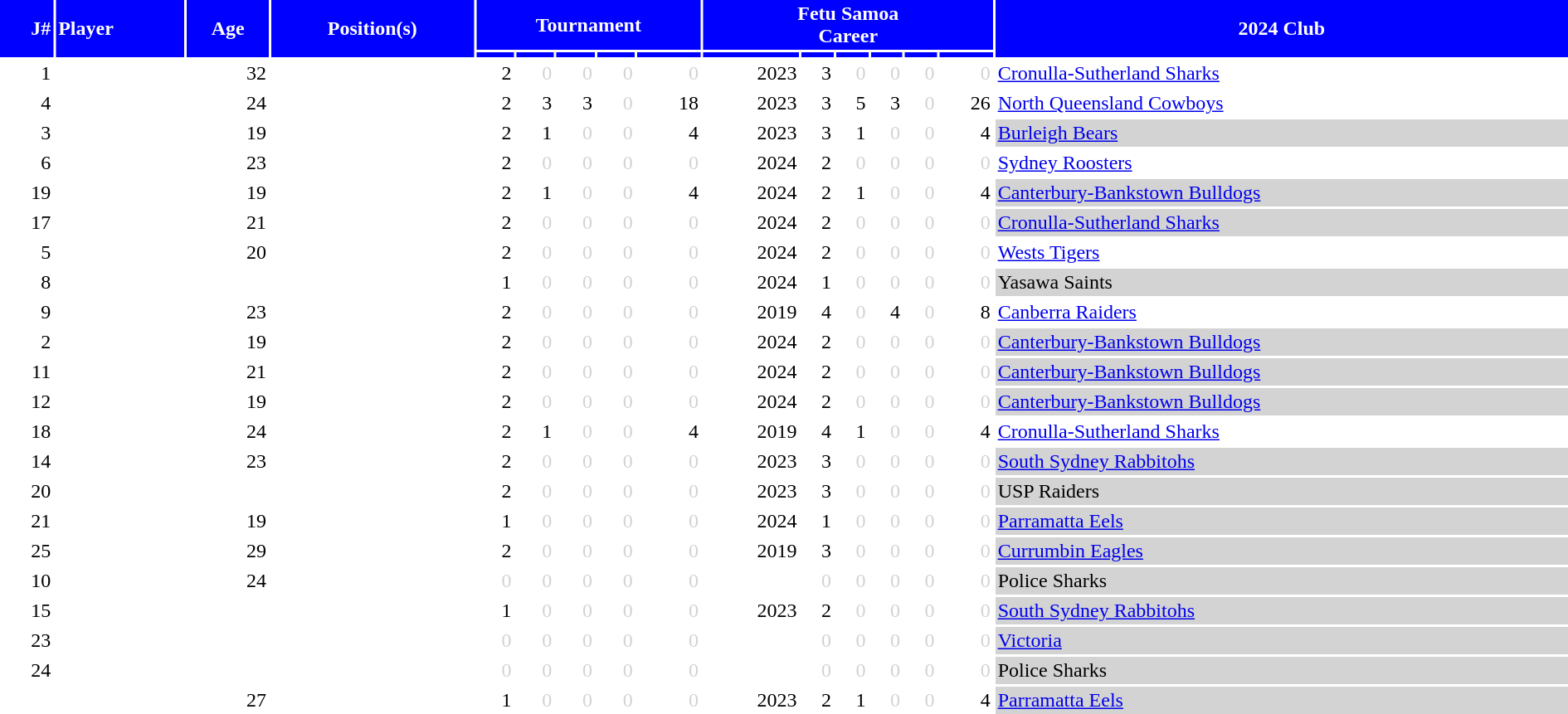<table class="sortable" border="0" cellspacing="2" cellpadding="2" style="width:100%; text-align:right;">
<tr style="background:blue; color:white;">
<th rowspan=2 class="unsortable">J#</th>
<th rowspan=2 align=left>Player</th>
<th rowspan=2 align=center class="unsortable">Age</th>
<th rowspan=2 align=center class="unsortable">Position(s)</th>
<th colspan=5 align=center>Tournament</th>
<th colspan=6 align=center>Fetu Samoa <br> Career</th>
<th rowspan=2 align=center>2024 Club</th>
</tr>
<tr style="background:blue; color:white;">
<th class="unsortable"></th>
<th class="unsortable"></th>
<th class="unsortable"></th>
<th class="unsortable"></th>
<th class="unsortable"></th>
<th class="unsortable"></th>
<th class="unsortable"></th>
<th class="unsortable"></th>
<th class="unsortable"></th>
<th class="unsortable"></th>
<th class="unsortable"></th>
</tr>
<tr>
<td>1</td>
<td align=left></td>
<td>32</td>
<td align=center></td>
<td>2</td>
<td style="color:lightgray">0</td>
<td style="color:lightgray">0</td>
<td style="color:lightgray">0</td>
<td style="color:lightgray">0</td>
<td>2023</td>
<td>3</td>
<td style="color:lightgray">0</td>
<td style="color:lightgray">0</td>
<td style="color:lightgray">0</td>
<td style="color:lightgray">0</td>
<td align=left>  <a href='#'>Cronulla-Sutherland Sharks</a></td>
</tr>
<tr>
<td>4</td>
<td align=left></td>
<td>24</td>
<td align=center></td>
<td>2</td>
<td>3</td>
<td>3</td>
<td style="color:lightgray">0</td>
<td>18</td>
<td>2023</td>
<td>3</td>
<td>5</td>
<td>3</td>
<td style="color:lightgray">0</td>
<td>26</td>
<td align=left>  <a href='#'>North Queensland Cowboys</a></td>
</tr>
<tr>
<td>3</td>
<td align=left></td>
<td>19</td>
<td align=center></td>
<td>2</td>
<td>1</td>
<td style="color:lightgray">0</td>
<td style="color:lightgray">0</td>
<td>4</td>
<td>2023</td>
<td>3</td>
<td>1</td>
<td style="color:lightgray">0</td>
<td style="color:lightgray">0</td>
<td>4</td>
<td align=left bgcolor=lightgray>  <a href='#'>Burleigh Bears</a></td>
</tr>
<tr>
<td>6</td>
<td align=left></td>
<td>23</td>
<td align=center></td>
<td>2</td>
<td style="color:lightgray">0</td>
<td style="color:lightgray">0</td>
<td style="color:lightgray">0</td>
<td style="color:lightgray">0</td>
<td>2024</td>
<td>2</td>
<td style="color:lightgray">0</td>
<td style="color:lightgray">0</td>
<td style="color:lightgray">0</td>
<td style="color:lightgray">0</td>
<td align=left>  <a href='#'>Sydney Roosters</a></td>
</tr>
<tr>
<td>19</td>
<td align=left></td>
<td>19</td>
<td align=center></td>
<td>2</td>
<td>1</td>
<td style="color:lightgray">0</td>
<td style="color:lightgray">0</td>
<td>4</td>
<td>2024</td>
<td>2</td>
<td>1</td>
<td style="color:lightgray">0</td>
<td style="color:lightgray">0</td>
<td>4</td>
<td align=left bgcolor=lightgray>  <a href='#'>Canterbury-Bankstown Bulldogs</a></td>
</tr>
<tr>
<td>17</td>
<td align=left></td>
<td>21</td>
<td align=center></td>
<td>2</td>
<td style="color:lightgray">0</td>
<td style="color:lightgray">0</td>
<td style="color:lightgray">0</td>
<td style="color:lightgray">0</td>
<td>2024</td>
<td>2</td>
<td style="color:lightgray">0</td>
<td style="color:lightgray">0</td>
<td style="color:lightgray">0</td>
<td style="color:lightgray">0</td>
<td align=left bgcolor=lightgray>  <a href='#'>Cronulla-Sutherland Sharks</a></td>
</tr>
<tr>
<td>5</td>
<td align=left></td>
<td>20</td>
<td align=center></td>
<td>2</td>
<td style="color:lightgray">0</td>
<td style="color:lightgray">0</td>
<td style="color:lightgray">0</td>
<td style="color:lightgray">0</td>
<td>2024</td>
<td>2</td>
<td style="color:lightgray">0</td>
<td style="color:lightgray">0</td>
<td style="color:lightgray">0</td>
<td style="color:lightgray">0</td>
<td align=left>  <a href='#'>Wests Tigers</a></td>
</tr>
<tr>
<td>8</td>
<td align=left></td>
<td></td>
<td align=center></td>
<td>1</td>
<td style="color:lightgray">0</td>
<td style="color:lightgray">0</td>
<td style="color:lightgray">0</td>
<td style="color:lightgray">0</td>
<td>2024</td>
<td>1</td>
<td style="color:lightgray">0</td>
<td style="color:lightgray">0</td>
<td style="color:lightgray">0</td>
<td style="color:lightgray">0</td>
<td align=left bgcolor=lightgray>  Yasawa Saints</td>
</tr>
<tr>
<td>9</td>
<td align=left></td>
<td>23</td>
<td align=center></td>
<td>2</td>
<td style="color:lightgray">0</td>
<td style="color:lightgray">0</td>
<td style="color:lightgray">0</td>
<td style="color:lightgray">0</td>
<td>2019</td>
<td>4</td>
<td style="color:lightgray">0</td>
<td>4</td>
<td style="color:lightgray">0</td>
<td>8</td>
<td align=left>  <a href='#'>Canberra Raiders</a></td>
</tr>
<tr>
<td>2</td>
<td align=left></td>
<td>19</td>
<td align=center></td>
<td>2</td>
<td style="color:lightgray">0</td>
<td style="color:lightgray">0</td>
<td style="color:lightgray">0</td>
<td style="color:lightgray">0</td>
<td>2024</td>
<td>2</td>
<td style="color:lightgray">0</td>
<td style="color:lightgray">0</td>
<td style="color:lightgray">0</td>
<td style="color:lightgray">0</td>
<td align=left bgcolor=lightgray>  <a href='#'>Canterbury-Bankstown Bulldogs</a></td>
</tr>
<tr>
<td>11</td>
<td align=left></td>
<td>21</td>
<td align=center></td>
<td>2</td>
<td style="color:lightgray">0</td>
<td style="color:lightgray">0</td>
<td style="color:lightgray">0</td>
<td style="color:lightgray">0</td>
<td>2024</td>
<td>2</td>
<td style="color:lightgray">0</td>
<td style="color:lightgray">0</td>
<td style="color:lightgray">0</td>
<td style="color:lightgray">0</td>
<td align=left bgcolor=lightgray>  <a href='#'>Canterbury-Bankstown Bulldogs</a></td>
</tr>
<tr>
<td>12</td>
<td align=left></td>
<td>19</td>
<td align=center></td>
<td>2</td>
<td style="color:lightgray">0</td>
<td style="color:lightgray">0</td>
<td style="color:lightgray">0</td>
<td style="color:lightgray">0</td>
<td>2024</td>
<td>2</td>
<td style="color:lightgray">0</td>
<td style="color:lightgray">0</td>
<td style="color:lightgray">0</td>
<td style="color:lightgray">0</td>
<td align=left bgcolor=lightgray>  <a href='#'>Canterbury-Bankstown Bulldogs</a></td>
</tr>
<tr>
<td>18</td>
<td align=left></td>
<td>24</td>
<td align=center></td>
<td>2</td>
<td>1</td>
<td style="color:lightgray">0</td>
<td style="color:lightgray">0</td>
<td>4</td>
<td>2019</td>
<td>4</td>
<td>1</td>
<td style="color:lightgray">0</td>
<td style="color:lightgray">0</td>
<td>4</td>
<td align=left>  <a href='#'>Cronulla-Sutherland Sharks</a></td>
</tr>
<tr>
<td>14</td>
<td align=left></td>
<td>23</td>
<td align=center></td>
<td>2</td>
<td style="color:lightgray">0</td>
<td style="color:lightgray">0</td>
<td style="color:lightgray">0</td>
<td style="color:lightgray">0</td>
<td>2023</td>
<td>3</td>
<td style="color:lightgray">0</td>
<td style="color:lightgray">0</td>
<td style="color:lightgray">0</td>
<td style="color:lightgray">0</td>
<td align=left bgcolor=lightgray>  <a href='#'>South Sydney Rabbitohs</a></td>
</tr>
<tr>
<td>20</td>
<td align=left></td>
<td></td>
<td align=center></td>
<td>2</td>
<td style="color:lightgray">0</td>
<td style="color:lightgray">0</td>
<td style="color:lightgray">0</td>
<td style="color:lightgray">0</td>
<td>2023</td>
<td>3</td>
<td style="color:lightgray">0</td>
<td style="color:lightgray">0</td>
<td style="color:lightgray">0</td>
<td style="color:lightgray">0</td>
<td align=left bgcolor=lightgray>  USP Raiders</td>
</tr>
<tr>
<td>21</td>
<td align=left></td>
<td>19</td>
<td align=center></td>
<td>1</td>
<td style="color:lightgray">0</td>
<td style="color:lightgray">0</td>
<td style="color:lightgray">0</td>
<td style="color:lightgray">0</td>
<td>2024</td>
<td>1</td>
<td style="color:lightgray">0</td>
<td style="color:lightgray">0</td>
<td style="color:lightgray">0</td>
<td style="color:lightgray">0</td>
<td align=left bgcolor=lightgray>  <a href='#'>Parramatta Eels</a></td>
</tr>
<tr>
<td>25</td>
<td align=left></td>
<td>29</td>
<td align=center></td>
<td>2</td>
<td style="color:lightgray">0</td>
<td style="color:lightgray">0</td>
<td style="color:lightgray">0</td>
<td style="color:lightgray">0</td>
<td>2019</td>
<td>3</td>
<td style="color:lightgray">0</td>
<td style="color:lightgray">0</td>
<td style="color:lightgray">0</td>
<td style="color:lightgray">0</td>
<td align=left bgcolor=lightgray>  <a href='#'>Currumbin Eagles</a></td>
</tr>
<tr>
<td>10</td>
<td align=left></td>
<td>24</td>
<td align=center></td>
<td style="color:lightgray">0</td>
<td style="color:lightgray">0</td>
<td style="color:lightgray">0</td>
<td style="color:lightgray">0</td>
<td style="color:lightgray">0</td>
<td></td>
<td style="color:lightgray">0</td>
<td style="color:lightgray">0</td>
<td style="color:lightgray">0</td>
<td style="color:lightgray">0</td>
<td style="color:lightgray">0</td>
<td align=left bgcolor=lightgray>  Police Sharks</td>
</tr>
<tr>
<td>15</td>
<td align=left></td>
<td></td>
<td align=center></td>
<td>1</td>
<td style="color:lightgray">0</td>
<td style="color:lightgray">0</td>
<td style="color:lightgray">0</td>
<td style="color:lightgray">0</td>
<td>2023</td>
<td>2</td>
<td style="color:lightgray">0</td>
<td style="color:lightgray">0</td>
<td style="color:lightgray">0</td>
<td style="color:lightgray">0</td>
<td align=left bgcolor=lightgray>  <a href='#'>South Sydney Rabbitohs</a></td>
</tr>
<tr>
<td>23</td>
<td align=left></td>
<td></td>
<td align=center></td>
<td style="color:lightgray">0</td>
<td style="color:lightgray">0</td>
<td style="color:lightgray">0</td>
<td style="color:lightgray">0</td>
<td style="color:lightgray">0</td>
<td></td>
<td style="color:lightgray">0</td>
<td style="color:lightgray">0</td>
<td style="color:lightgray">0</td>
<td style="color:lightgray">0</td>
<td style="color:lightgray">0</td>
<td align=left bgcolor=lightgray>  <a href='#'>Victoria</a></td>
</tr>
<tr>
<td>24</td>
<td align=left></td>
<td></td>
<td align=center></td>
<td style="color:lightgray">0</td>
<td style="color:lightgray">0</td>
<td style="color:lightgray">0</td>
<td style="color:lightgray">0</td>
<td style="color:lightgray">0</td>
<td></td>
<td style="color:lightgray">0</td>
<td style="color:lightgray">0</td>
<td style="color:lightgray">0</td>
<td style="color:lightgray">0</td>
<td style="color:lightgray">0</td>
<td align=left bgcolor=lightgray>  Police Sharks</td>
</tr>
<tr>
<td></td>
<td align=left></td>
<td>27</td>
<td align=center></td>
<td>1</td>
<td style="color:lightgray">0</td>
<td style="color:lightgray">0</td>
<td style="color:lightgray">0</td>
<td style="color:lightgray">0</td>
<td>2023</td>
<td>2</td>
<td>1</td>
<td style="color:lightgray">0</td>
<td style="color:lightgray">0</td>
<td>4</td>
<td align=left bgcolor=lightgray>  <a href='#'>Parramatta Eels</a></td>
</tr>
</table>
